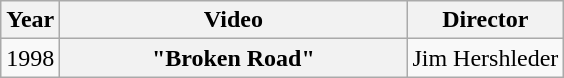<table class="wikitable plainrowheaders">
<tr>
<th>Year</th>
<th style="width:14em;">Video</th>
<th>Director</th>
</tr>
<tr>
<td>1998</td>
<th scope="row">"Broken Road"</th>
<td>Jim Hershleder</td>
</tr>
</table>
